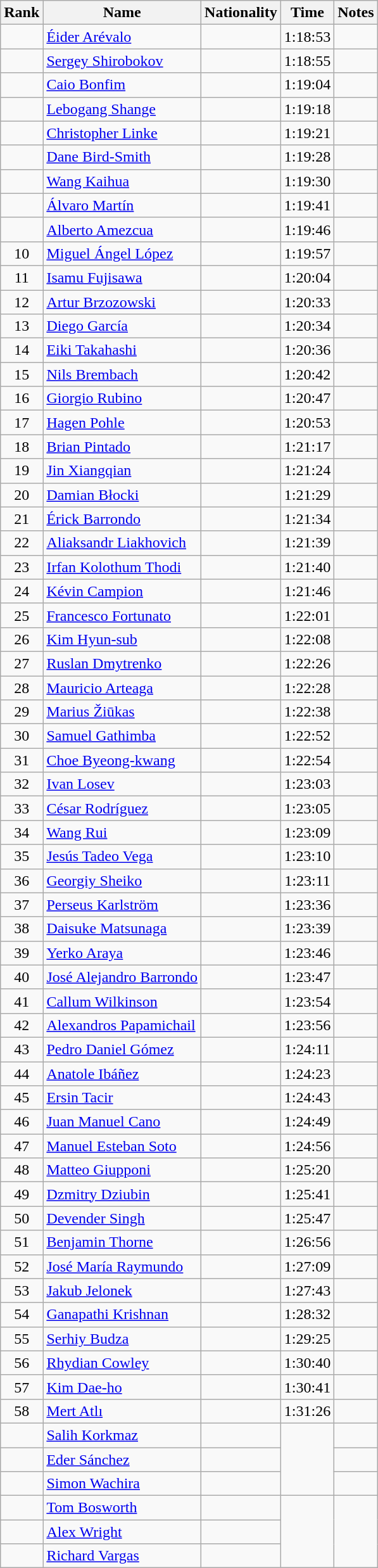<table class="wikitable sortable" style="text-align:center">
<tr>
<th>Rank</th>
<th>Name</th>
<th>Nationality</th>
<th>Time</th>
<th>Notes</th>
</tr>
<tr>
<td></td>
<td align=left><a href='#'>Éider Arévalo</a></td>
<td align=left></td>
<td>1:18:53</td>
<td><strong></strong></td>
</tr>
<tr>
<td></td>
<td align=left><a href='#'>Sergey Shirobokov</a></td>
<td align=left></td>
<td>1:18:55</td>
<td></td>
</tr>
<tr>
<td></td>
<td align=left><a href='#'>Caio Bonfim</a></td>
<td align=left></td>
<td>1:19:04</td>
<td><strong></strong></td>
</tr>
<tr>
<td></td>
<td align=left><a href='#'>Lebogang Shange</a></td>
<td align=left></td>
<td>1:19:18</td>
<td><strong></strong></td>
</tr>
<tr>
<td></td>
<td align=left><a href='#'>Christopher Linke</a></td>
<td align=left></td>
<td>1:19:21</td>
<td></td>
</tr>
<tr>
<td></td>
<td align=left><a href='#'>Dane Bird-Smith</a></td>
<td align=left></td>
<td>1:19:28</td>
<td></td>
</tr>
<tr>
<td></td>
<td align=left><a href='#'>Wang Kaihua</a></td>
<td align=left></td>
<td>1:19:30</td>
<td></td>
</tr>
<tr>
<td></td>
<td align=left><a href='#'>Álvaro Martín</a></td>
<td align=left></td>
<td>1:19:41</td>
<td></td>
</tr>
<tr>
<td></td>
<td align=left><a href='#'>Alberto Amezcua</a></td>
<td align=left></td>
<td>1:19:46</td>
<td></td>
</tr>
<tr>
<td>10</td>
<td align=left><a href='#'>Miguel Ángel López</a></td>
<td align=left></td>
<td>1:19:57</td>
<td></td>
</tr>
<tr>
<td>11</td>
<td align=left><a href='#'>Isamu Fujisawa</a></td>
<td align=left></td>
<td>1:20:04</td>
<td></td>
</tr>
<tr>
<td>12</td>
<td align=left><a href='#'>Artur Brzozowski</a></td>
<td align=left></td>
<td>1:20:33</td>
<td></td>
</tr>
<tr>
<td>13</td>
<td align=left><a href='#'>Diego García</a></td>
<td align=left></td>
<td>1:20:34</td>
<td></td>
</tr>
<tr>
<td>14</td>
<td align=left><a href='#'>Eiki Takahashi</a></td>
<td align=left></td>
<td>1:20:36</td>
<td></td>
</tr>
<tr>
<td>15</td>
<td align=left><a href='#'>Nils Brembach</a></td>
<td align=left></td>
<td>1:20:42</td>
<td></td>
</tr>
<tr>
<td>16</td>
<td align=left><a href='#'>Giorgio Rubino</a></td>
<td align=left></td>
<td>1:20:47</td>
<td></td>
</tr>
<tr>
<td>17</td>
<td align=left><a href='#'>Hagen Pohle</a></td>
<td align=left></td>
<td>1:20:53</td>
<td></td>
</tr>
<tr>
<td>18</td>
<td align=left><a href='#'>Brian Pintado</a></td>
<td align=left></td>
<td>1:21:17</td>
<td></td>
</tr>
<tr>
<td>19</td>
<td align=left><a href='#'>Jin Xiangqian</a></td>
<td align=left></td>
<td>1:21:24</td>
<td></td>
</tr>
<tr>
<td>20</td>
<td align=left><a href='#'>Damian Błocki</a></td>
<td align=left></td>
<td>1:21:29</td>
<td></td>
</tr>
<tr>
<td>21</td>
<td align=left><a href='#'>Érick Barrondo</a></td>
<td align=left></td>
<td>1:21:34</td>
<td></td>
</tr>
<tr>
<td>22</td>
<td align=left><a href='#'>Aliaksandr Liakhovich</a></td>
<td align=left></td>
<td>1:21:39</td>
<td></td>
</tr>
<tr>
<td>23</td>
<td align=left><a href='#'>Irfan Kolothum Thodi</a></td>
<td align=left></td>
<td>1:21:40</td>
<td></td>
</tr>
<tr>
<td>24</td>
<td align=left><a href='#'>Kévin Campion</a></td>
<td align=left></td>
<td>1:21:46</td>
<td></td>
</tr>
<tr>
<td>25</td>
<td align=left><a href='#'>Francesco Fortunato</a></td>
<td align=left></td>
<td>1:22:01</td>
<td></td>
</tr>
<tr>
<td>26</td>
<td align=left><a href='#'>Kim Hyun-sub</a></td>
<td align=left></td>
<td>1:22:08</td>
<td></td>
</tr>
<tr>
<td>27</td>
<td align=left><a href='#'>Ruslan Dmytrenko</a></td>
<td align=left></td>
<td>1:22:26</td>
<td></td>
</tr>
<tr>
<td>28</td>
<td align=left><a href='#'>Mauricio Arteaga</a></td>
<td align=left></td>
<td>1:22:28</td>
<td></td>
</tr>
<tr>
<td>29</td>
<td align=left><a href='#'>Marius Žiūkas</a></td>
<td align=left></td>
<td>1:22:38</td>
<td></td>
</tr>
<tr>
<td>30</td>
<td align=left><a href='#'>Samuel Gathimba</a></td>
<td align=left></td>
<td>1:22:52</td>
<td></td>
</tr>
<tr>
<td>31</td>
<td align=left><a href='#'>Choe Byeong-kwang</a></td>
<td align=left></td>
<td>1:22:54</td>
<td></td>
</tr>
<tr>
<td>32</td>
<td align=left><a href='#'>Ivan Losev</a></td>
<td align=left></td>
<td>1:23:03</td>
<td></td>
</tr>
<tr>
<td>33</td>
<td align=left><a href='#'>César Rodríguez</a></td>
<td align=left></td>
<td>1:23:05</td>
<td></td>
</tr>
<tr>
<td>34</td>
<td align=left><a href='#'>Wang Rui</a></td>
<td align=left></td>
<td>1:23:09</td>
<td></td>
</tr>
<tr>
<td>35</td>
<td align=left><a href='#'>Jesús Tadeo Vega</a></td>
<td align=left></td>
<td>1:23:10</td>
<td></td>
</tr>
<tr>
<td>36</td>
<td align=left><a href='#'>Georgiy Sheiko</a></td>
<td align=left></td>
<td>1:23:11</td>
<td></td>
</tr>
<tr>
<td>37</td>
<td align=left><a href='#'>Perseus Karlström</a></td>
<td align=left></td>
<td>1:23:36</td>
<td></td>
</tr>
<tr>
<td>38</td>
<td align=left><a href='#'>Daisuke Matsunaga</a></td>
<td align=left></td>
<td>1:23:39</td>
<td></td>
</tr>
<tr>
<td>39</td>
<td align=left><a href='#'>Yerko Araya</a></td>
<td align=left></td>
<td>1:23:46</td>
<td></td>
</tr>
<tr>
<td>40</td>
<td align=left><a href='#'>José Alejandro Barrondo</a></td>
<td align=left></td>
<td>1:23:47</td>
<td></td>
</tr>
<tr>
<td>41</td>
<td align=left><a href='#'>Callum Wilkinson</a></td>
<td align=left></td>
<td>1:23:54</td>
<td></td>
</tr>
<tr>
<td>42</td>
<td align=left><a href='#'>Alexandros Papamichail</a></td>
<td align=left></td>
<td>1:23:56</td>
<td></td>
</tr>
<tr>
<td>43</td>
<td align=left><a href='#'>Pedro Daniel Gómez</a></td>
<td align=left></td>
<td>1:24:11</td>
<td></td>
</tr>
<tr>
<td>44</td>
<td align=left><a href='#'>Anatole Ibáñez</a></td>
<td align=left></td>
<td>1:24:23</td>
<td></td>
</tr>
<tr>
<td>45</td>
<td align=left><a href='#'>Ersin Tacir</a></td>
<td align=left></td>
<td>1:24:43</td>
<td></td>
</tr>
<tr>
<td>46</td>
<td align=left><a href='#'>Juan Manuel Cano</a></td>
<td align=left></td>
<td>1:24:49</td>
<td></td>
</tr>
<tr>
<td>47</td>
<td align=left><a href='#'>Manuel Esteban Soto</a></td>
<td align=left></td>
<td>1:24:56</td>
<td></td>
</tr>
<tr>
<td>48</td>
<td align=left><a href='#'>Matteo Giupponi</a></td>
<td align=left></td>
<td>1:25:20</td>
<td></td>
</tr>
<tr>
<td>49</td>
<td align=left><a href='#'>Dzmitry Dziubin</a></td>
<td align=left></td>
<td>1:25:41</td>
<td></td>
</tr>
<tr>
<td>50</td>
<td align=left><a href='#'>Devender Singh</a></td>
<td align=left></td>
<td>1:25:47</td>
<td></td>
</tr>
<tr>
<td>51</td>
<td align=left><a href='#'>Benjamin Thorne</a></td>
<td align=left></td>
<td>1:26:56</td>
<td></td>
</tr>
<tr>
<td>52</td>
<td align=left><a href='#'>José María Raymundo</a></td>
<td align=left></td>
<td>1:27:09</td>
<td></td>
</tr>
<tr>
<td>53</td>
<td align=left><a href='#'>Jakub Jelonek</a></td>
<td align=left></td>
<td>1:27:43</td>
<td></td>
</tr>
<tr>
<td>54</td>
<td align=left><a href='#'>Ganapathi Krishnan</a></td>
<td align=left></td>
<td>1:28:32</td>
<td></td>
</tr>
<tr>
<td>55</td>
<td align=left><a href='#'>Serhiy Budza</a></td>
<td align=left></td>
<td>1:29:25</td>
<td></td>
</tr>
<tr>
<td>56</td>
<td align=left><a href='#'>Rhydian Cowley</a></td>
<td align=left></td>
<td>1:30:40</td>
<td></td>
</tr>
<tr>
<td>57</td>
<td align=left><a href='#'>Kim Dae-ho</a></td>
<td align=left></td>
<td>1:30:41</td>
<td></td>
</tr>
<tr>
<td>58</td>
<td align=left><a href='#'>Mert Atlı</a></td>
<td align=left></td>
<td>1:31:26</td>
<td></td>
</tr>
<tr>
<td></td>
<td align=left><a href='#'>Salih Korkmaz</a></td>
<td align=left></td>
<td rowspan=3></td>
<td></td>
</tr>
<tr>
<td></td>
<td align=left><a href='#'>Eder Sánchez</a></td>
<td align=left></td>
<td></td>
</tr>
<tr>
<td></td>
<td align=left><a href='#'>Simon Wachira</a></td>
<td align=left></td>
<td></td>
</tr>
<tr>
<td></td>
<td align=left><a href='#'>Tom Bosworth</a></td>
<td align=left></td>
<td rowspan=3></td>
<td rowspan=3></td>
</tr>
<tr>
<td></td>
<td align=left><a href='#'>Alex Wright</a></td>
<td align=left></td>
</tr>
<tr>
<td></td>
<td align=left><a href='#'>Richard Vargas</a></td>
<td align=left></td>
</tr>
</table>
